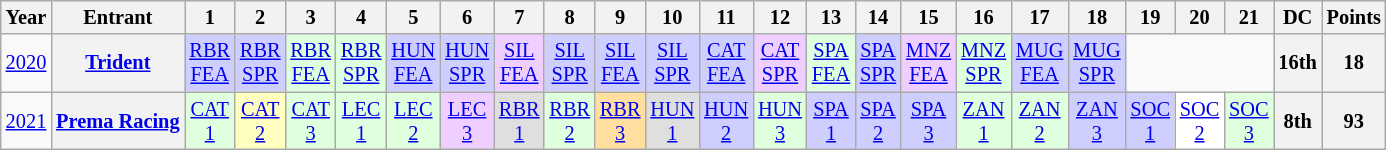<table class="wikitable" style="text-align:center; font-size:85%">
<tr>
<th>Year</th>
<th>Entrant</th>
<th>1</th>
<th>2</th>
<th>3</th>
<th>4</th>
<th>5</th>
<th>6</th>
<th>7</th>
<th>8</th>
<th>9</th>
<th>10</th>
<th>11</th>
<th>12</th>
<th>13</th>
<th>14</th>
<th>15</th>
<th>16</th>
<th>17</th>
<th>18</th>
<th>19</th>
<th>20</th>
<th>21</th>
<th>DC</th>
<th>Points</th>
</tr>
<tr>
<td><a href='#'>2020</a></td>
<th nowrap><a href='#'>Trident</a></th>
<td style="background:#CFCFFF;"><a href='#'>RBR<br>FEA</a><br></td>
<td style="background:#CFCFFF;"><a href='#'>RBR<br>SPR</a><br></td>
<td style="background:#DFFFDF;"><a href='#'>RBR<br>FEA</a><br></td>
<td style="background:#DFFFDF;"><a href='#'>RBR<br>SPR</a><br></td>
<td style="background:#CFCFFF;"><a href='#'>HUN<br>FEA</a><br></td>
<td style="background:#CFCFFF;"><a href='#'>HUN<br>SPR</a><br></td>
<td style="background:#EFCFFF;"><a href='#'>SIL<br>FEA</a><br></td>
<td style="background:#CFCFFF;"><a href='#'>SIL<br>SPR</a><br></td>
<td style="background:#CFCFFF;"><a href='#'>SIL<br>FEA</a><br></td>
<td style="background:#CFCFFF;"><a href='#'>SIL<br>SPR</a><br></td>
<td style="background:#CFCFFF;"><a href='#'>CAT<br>FEA</a><br></td>
<td style="background:#EFCFFF;"><a href='#'>CAT<br>SPR</a><br></td>
<td style="background:#DFFFDF;"><a href='#'>SPA<br>FEA</a><br></td>
<td style="background:#CFCFFF;"><a href='#'>SPA<br>SPR</a><br></td>
<td style="background:#EFCFFF;"><a href='#'>MNZ<br>FEA</a><br> </td>
<td style="background:#DFFFDF;"><a href='#'>MNZ<br>SPR</a><br></td>
<td style="background:#CFCFFF;"><a href='#'>MUG<br>FEA</a><br></td>
<td style="background:#CFCFFF;"><a href='#'>MUG<br>SPR</a><br></td>
<td colspan=3></td>
<th>16th</th>
<th>18</th>
</tr>
<tr>
<td><a href='#'>2021</a></td>
<th nowrap><a href='#'>Prema Racing</a></th>
<td style="background:#DFFFDF;"><a href='#'>CAT<br>1</a><br></td>
<td style="background:#FFFFBF;"><a href='#'>CAT<br>2</a><br></td>
<td style="background:#DFFFDF;"><a href='#'>CAT<br>3</a><br></td>
<td style="background:#DFFFDF;"><a href='#'>LEC<br>1</a><br></td>
<td style="background:#DFFFDF;"><a href='#'>LEC<br>2</a><br></td>
<td style="background:#EFCFFF;"><a href='#'>LEC<br>3</a><br></td>
<td style="background:#DFDFDF;"><a href='#'>RBR<br>1</a><br></td>
<td style="background:#DFFFDF;"><a href='#'>RBR<br>2</a><br></td>
<td style="background:#FFDF9F;"><a href='#'>RBR<br>3</a><br></td>
<td style="background:#DFDFDF;"><a href='#'>HUN<br>1</a><br></td>
<td style="background:#CFCFFF;"><a href='#'>HUN<br>2</a><br></td>
<td style="background:#DFFFDF;"><a href='#'>HUN<br>3</a><br></td>
<td style="background:#CFCFFF;"><a href='#'>SPA<br>1</a><br></td>
<td style="background:#CFCFFF;"><a href='#'>SPA<br>2</a><br></td>
<td style="background:#CFCFFF;"><a href='#'>SPA<br>3</a><br></td>
<td style="background:#DFFFDF;"><a href='#'>ZAN<br>1</a><br></td>
<td style="background:#DFFFDF;"><a href='#'>ZAN<br>2</a><br></td>
<td style="background:#CFCFFF;"><a href='#'>ZAN<br>3</a><br></td>
<td style="background:#CFCFFF;"><a href='#'>SOC<br>1</a><br></td>
<td style="background:#FFFFFF;"><a href='#'>SOC<br>2</a><br></td>
<td style="background:#DFFFDF;"><a href='#'>SOC<br>3</a><br></td>
<th>8th</th>
<th>93</th>
</tr>
</table>
